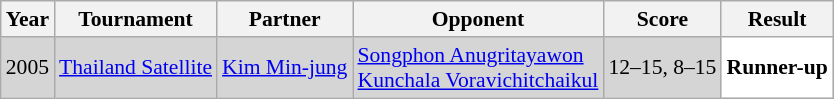<table class="sortable wikitable" style="font-size: 90%;">
<tr>
<th>Year</th>
<th>Tournament</th>
<th>Partner</th>
<th>Opponent</th>
<th>Score</th>
<th>Result</th>
</tr>
<tr style="background:#D5D5D5">
<td align="center">2005</td>
<td align="left"><a href='#'>Thailand Satellite</a></td>
<td align="left"> <a href='#'>Kim Min-jung</a></td>
<td align="left"> <a href='#'>Songphon Anugritayawon</a> <br>  <a href='#'>Kunchala Voravichitchaikul</a></td>
<td align="left">12–15, 8–15</td>
<td style="text-align:left; background:white"> <strong>Runner-up</strong></td>
</tr>
</table>
